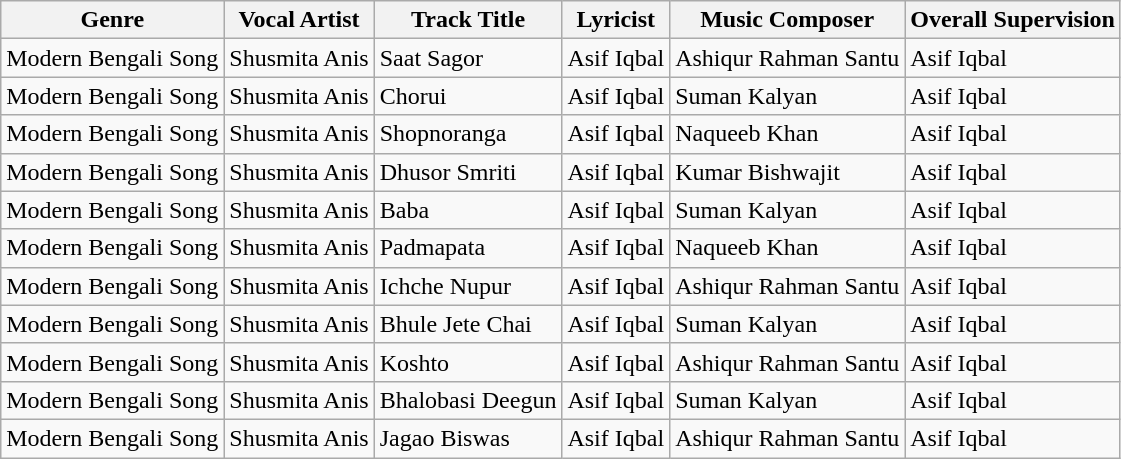<table class="wikitable sortable collapsible">
<tr>
<th style=*background:d0e5f5">Genre</th>
<th style=*background:d0e5f5">Vocal Artist</th>
<th style=*background:d0e5f5">Track Title</th>
<th style=*background:d0e5f5">Lyricist</th>
<th style=*background:d0e5f5">Music Composer</th>
<th style=*background:d0e5f5">Overall Supervision</th>
</tr>
<tr>
<td>Modern Bengali Song</td>
<td>Shusmita Anis</td>
<td>Saat Sagor</td>
<td>Asif Iqbal</td>
<td>Ashiqur Rahman Santu</td>
<td>Asif Iqbal</td>
</tr>
<tr>
<td>Modern Bengali Song</td>
<td>Shusmita Anis</td>
<td>Chorui</td>
<td>Asif Iqbal</td>
<td>Suman Kalyan</td>
<td>Asif Iqbal</td>
</tr>
<tr>
<td>Modern Bengali Song</td>
<td>Shusmita Anis</td>
<td>Shopnoranga</td>
<td>Asif Iqbal</td>
<td>Naqueeb Khan</td>
<td>Asif Iqbal</td>
</tr>
<tr>
<td>Modern Bengali Song</td>
<td>Shusmita Anis</td>
<td>Dhusor Smriti</td>
<td>Asif Iqbal</td>
<td>Kumar Bishwajit</td>
<td>Asif Iqbal</td>
</tr>
<tr>
<td>Modern Bengali Song</td>
<td>Shusmita Anis</td>
<td>Baba</td>
<td>Asif Iqbal</td>
<td>Suman Kalyan</td>
<td>Asif Iqbal</td>
</tr>
<tr>
<td>Modern Bengali Song</td>
<td>Shusmita Anis</td>
<td>Padmapata</td>
<td>Asif Iqbal</td>
<td>Naqueeb Khan</td>
<td>Asif Iqbal</td>
</tr>
<tr>
<td>Modern Bengali Song</td>
<td>Shusmita Anis</td>
<td>Ichche Nupur</td>
<td>Asif Iqbal</td>
<td>Ashiqur Rahman Santu</td>
<td>Asif Iqbal</td>
</tr>
<tr>
<td>Modern Bengali Song</td>
<td>Shusmita Anis</td>
<td>Bhule Jete Chai</td>
<td>Asif Iqbal</td>
<td>Suman Kalyan</td>
<td>Asif Iqbal</td>
</tr>
<tr>
<td>Modern Bengali Song</td>
<td>Shusmita Anis</td>
<td>Koshto</td>
<td>Asif Iqbal</td>
<td>Ashiqur Rahman Santu</td>
<td>Asif Iqbal</td>
</tr>
<tr>
<td>Modern Bengali Song</td>
<td>Shusmita Anis</td>
<td>Bhalobasi Deegun</td>
<td>Asif Iqbal</td>
<td>Suman Kalyan</td>
<td>Asif Iqbal</td>
</tr>
<tr>
<td>Modern Bengali Song</td>
<td>Shusmita Anis</td>
<td>Jagao Biswas</td>
<td>Asif Iqbal</td>
<td>Ashiqur Rahman Santu</td>
<td>Asif Iqbal</td>
</tr>
</table>
